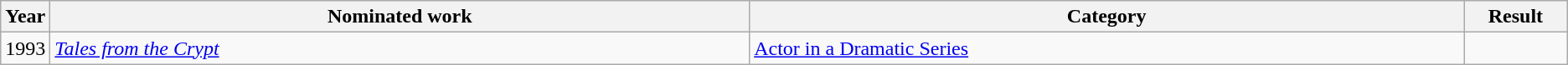<table class="wikitable sortable">
<tr>
<th scope="col" style="width:1em;">Year</th>
<th scope="col" style="width:39em;">Nominated work</th>
<th scope="col" style="width:40em;">Category</th>
<th scope="col" style="width:5em;">Result</th>
</tr>
<tr>
<td>1993</td>
<td><em><a href='#'>Tales from the Crypt</a></em></td>
<td><a href='#'>Actor in a Dramatic Series</a></td>
<td></td>
</tr>
</table>
